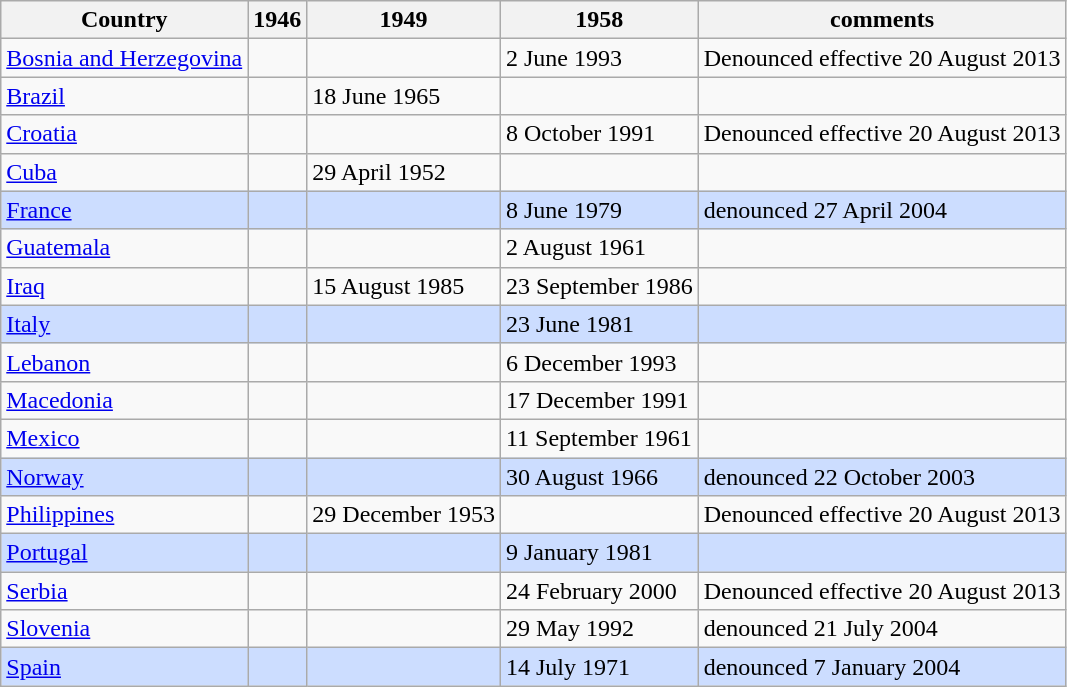<table class="wikitable">
<tr>
<th>Country</th>
<th>1946</th>
<th>1949</th>
<th>1958</th>
<th>comments</th>
</tr>
<tr>
<td><a href='#'>Bosnia and Herzegovina</a></td>
<td></td>
<td></td>
<td>2 June 1993</td>
<td>Denounced effective 20 August 2013</td>
</tr>
<tr>
<td><a href='#'>Brazil</a></td>
<td></td>
<td>18 June 1965</td>
<td></td>
<td></td>
</tr>
<tr>
<td><a href='#'>Croatia</a></td>
<td></td>
<td></td>
<td>8 October 1991</td>
<td>Denounced effective 20 August 2013</td>
</tr>
<tr>
<td><a href='#'>Cuba</a></td>
<td></td>
<td>29 April 1952</td>
<td></td>
<td></td>
</tr>
<tr style="background:#ccddff;">
<td><a href='#'>France</a></td>
<td></td>
<td></td>
<td>8 June 1979</td>
<td>denounced 27 April 2004</td>
</tr>
<tr>
<td><a href='#'>Guatemala</a></td>
<td></td>
<td></td>
<td>2 August 1961</td>
<td></td>
</tr>
<tr>
<td><a href='#'>Iraq</a></td>
<td></td>
<td>15 August 1985</td>
<td>23 September 1986</td>
<td></td>
</tr>
<tr style="background:#ccddff;">
<td><a href='#'>Italy</a></td>
<td></td>
<td></td>
<td>23 June 1981</td>
<td></td>
</tr>
<tr>
<td><a href='#'>Lebanon</a></td>
<td></td>
<td></td>
<td>6 December 1993</td>
<td></td>
</tr>
<tr>
<td><a href='#'>Macedonia</a></td>
<td></td>
<td></td>
<td>17 December 1991</td>
<td></td>
</tr>
<tr>
<td><a href='#'>Mexico</a></td>
<td></td>
<td></td>
<td>11 September 1961</td>
<td></td>
</tr>
<tr style="background:#ccddff;">
<td><a href='#'>Norway</a></td>
<td></td>
<td></td>
<td>30 August 1966</td>
<td>denounced 22 October 2003</td>
</tr>
<tr>
<td><a href='#'>Philippines</a></td>
<td></td>
<td>29 December 1953</td>
<td></td>
<td>Denounced effective 20 August 2013</td>
</tr>
<tr style="background:#ccddff;">
<td><a href='#'>Portugal</a></td>
<td></td>
<td></td>
<td>9 January 1981</td>
<td></td>
</tr>
<tr>
<td><a href='#'>Serbia</a></td>
<td></td>
<td></td>
<td>24 February 2000</td>
<td>Denounced effective 20 August 2013</td>
</tr>
<tr>
<td><a href='#'>Slovenia</a></td>
<td></td>
<td></td>
<td>29 May 1992</td>
<td>denounced 21 July 2004</td>
</tr>
<tr style="background:#ccddff;">
<td><a href='#'>Spain</a></td>
<td></td>
<td></td>
<td>14 July 1971</td>
<td>denounced 7 January 2004</td>
</tr>
</table>
